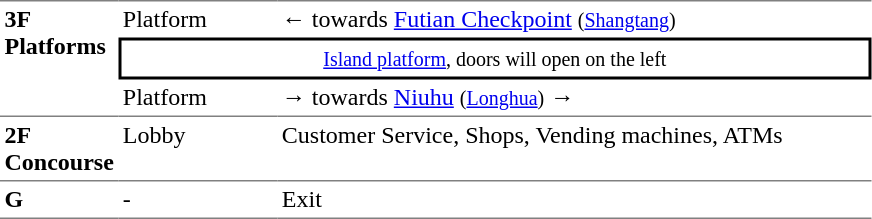<table table border=0 cellspacing=0 cellpadding=3>
<tr>
<td style="border-top:solid 1px gray;" rowspan=3 valign=top><strong>3F<br>Platforms</strong></td>
<td style="border-top:solid 1px gray;" valign=top>Platform </td>
<td style="border-top:solid 1px gray;" valign=top>←  towards <a href='#'>Futian Checkpoint</a> <small>(<a href='#'>Shangtang</a>)</small></td>
</tr>
<tr>
<td style="border-right:solid 2px black;border-left:solid 2px black;border-top:solid 2px black;border-bottom:solid 2px black;text-align:center;" colspan=2><small><a href='#'>Island platform</a>, doors will open on the left</small></td>
</tr>
<tr>
<td>Platform </td>
<td><span>→</span>  towards <a href='#'>Niuhu</a> <small>(<a href='#'>Longhua</a>)</small> →</td>
</tr>
<tr>
<td style="border-bottom:solid 1px gray; border-top:solid 1px gray;" valign=top width=50><strong>2F<br>Concourse</strong></td>
<td style="border-bottom:solid 1px gray; border-top:solid 1px gray;" valign=top width=100>Lobby</td>
<td style="border-bottom:solid 1px gray; border-top:solid 1px gray;" valign=top width=390>Customer Service, Shops, Vending machines, ATMs</td>
</tr>
<tr>
<td style="border-bottom:solid 1px gray;" width=50 valign=top><strong>G</strong></td>
<td style="border-bottom:solid 1px gray;" width=100 valign=top>-</td>
<td style="border-bottom:solid 1px gray;" width=390 valign=top>Exit</td>
</tr>
</table>
